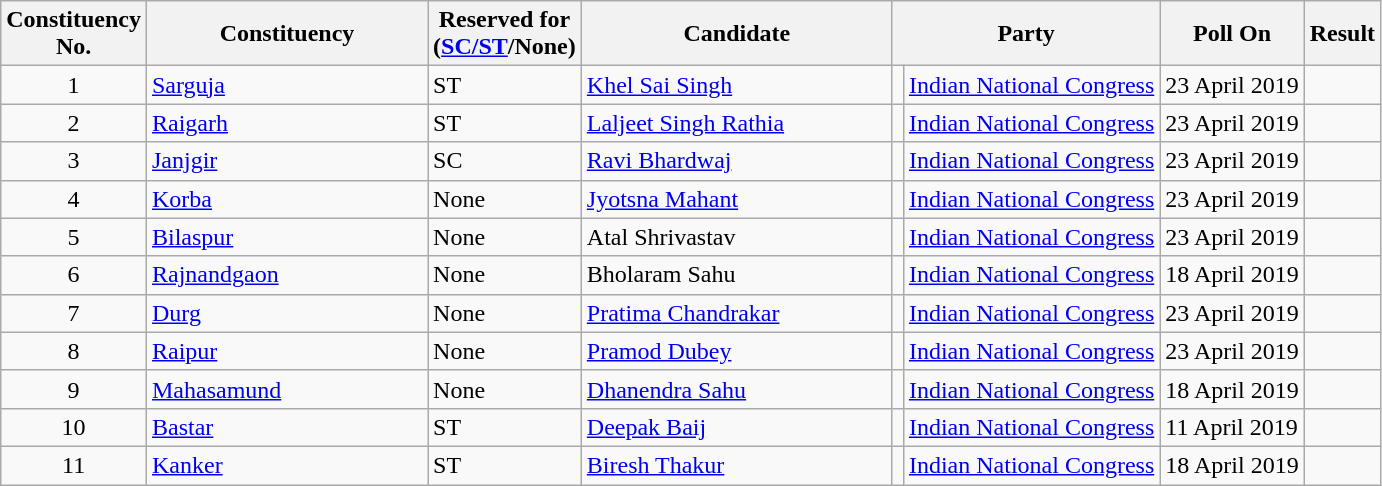<table class= "wikitable sortable" style="text-align: left;">
<tr>
<th>Constituency <br> No.</th>
<th style="width:180px;">Constituency</th>
<th>Reserved for<br>(<a href='#'>SC/ST</a>/None)</th>
<th style="width:200px;">Candidate </th>
<th colspan="2">Party</th>
<th>Poll On</th>
<th>Result</th>
</tr>
<tr>
<td style="text-align:center;">1</td>
<td><a href='#'>Sarguja</a></td>
<td>ST</td>
<td><a href='#'>Khel Sai Singh</a></td>
<td bgcolor=></td>
<td><a href='#'>Indian National Congress</a></td>
<td>23 April 2019</td>
<td></td>
</tr>
<tr>
<td style="text-align:center;">2</td>
<td><a href='#'>Raigarh</a></td>
<td>ST</td>
<td><a href='#'>Laljeet Singh Rathia</a></td>
<td bgcolor=></td>
<td><a href='#'>Indian National Congress</a></td>
<td>23 April 2019</td>
<td></td>
</tr>
<tr>
<td style="text-align:center;">3</td>
<td><a href='#'>Janjgir</a></td>
<td>SC</td>
<td><a href='#'>Ravi Bhardwaj</a></td>
<td bgcolor=></td>
<td><a href='#'>Indian National Congress</a></td>
<td>23 April 2019</td>
<td></td>
</tr>
<tr>
<td style="text-align:center;">4</td>
<td><a href='#'>Korba</a></td>
<td>None</td>
<td><a href='#'>Jyotsna Mahant</a></td>
<td bgcolor=></td>
<td><a href='#'>Indian National Congress</a></td>
<td>23 April 2019</td>
<td></td>
</tr>
<tr>
<td style="text-align:center;">5</td>
<td><a href='#'>Bilaspur</a></td>
<td>None</td>
<td>Atal Shrivastav</td>
<td bgcolor=></td>
<td><a href='#'>Indian National Congress</a></td>
<td>23 April 2019</td>
<td></td>
</tr>
<tr>
<td style="text-align:center;">6</td>
<td><a href='#'>Rajnandgaon</a></td>
<td>None</td>
<td>Bholaram Sahu</td>
<td bgcolor=></td>
<td><a href='#'>Indian National Congress</a></td>
<td>18 April 2019</td>
<td></td>
</tr>
<tr>
<td style="text-align:center;">7</td>
<td><a href='#'>Durg</a></td>
<td>None</td>
<td><a href='#'>Pratima Chandrakar</a></td>
<td bgcolor=></td>
<td><a href='#'>Indian National Congress</a></td>
<td>23 April 2019</td>
<td></td>
</tr>
<tr>
<td style="text-align:center;">8</td>
<td><a href='#'>Raipur</a></td>
<td>None</td>
<td><a href='#'>Pramod Dubey</a></td>
<td bgcolor=></td>
<td><a href='#'>Indian National Congress</a></td>
<td>23 April 2019</td>
<td></td>
</tr>
<tr>
<td style="text-align:center;">9</td>
<td><a href='#'>Mahasamund</a></td>
<td>None</td>
<td><a href='#'>Dhanendra Sahu</a></td>
<td bgcolor=></td>
<td><a href='#'>Indian National Congress</a></td>
<td>18 April 2019</td>
<td></td>
</tr>
<tr>
<td style="text-align:center;">10</td>
<td><a href='#'>Bastar</a></td>
<td>ST</td>
<td><a href='#'>Deepak Baij</a></td>
<td bgcolor=></td>
<td><a href='#'>Indian National Congress</a></td>
<td>11 April 2019</td>
<td></td>
</tr>
<tr>
<td style="text-align:center;">11</td>
<td><a href='#'>Kanker</a></td>
<td>ST</td>
<td><a href='#'>Biresh Thakur</a></td>
<td bgcolor=></td>
<td><a href='#'>Indian National Congress</a></td>
<td>18 April 2019</td>
<td></td>
</tr>
</table>
